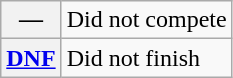<table class="wikitable">
<tr>
<th scope="row">—</th>
<td>Did not compete</td>
</tr>
<tr>
<th scope="row"><a href='#'>DNF</a></th>
<td>Did not finish</td>
</tr>
</table>
